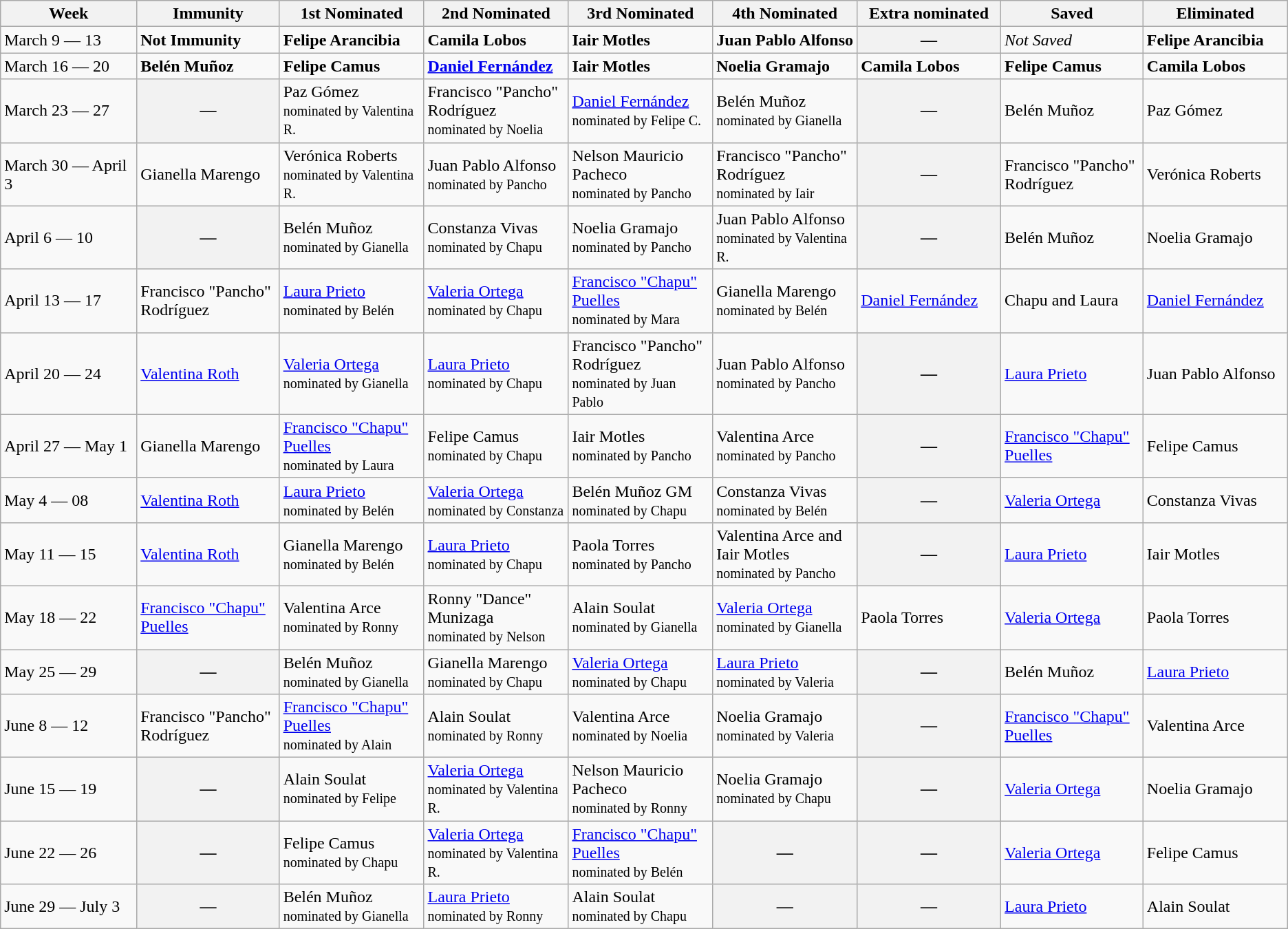<table class="wikitable">
<tr>
<th width="150"><strong>Week</strong></th>
<th width="150"><strong>Immunity</strong></th>
<th width="150"><strong>1st Nominated</strong></th>
<th width="150"><strong>2nd Nominated</strong></th>
<th width="150"><strong>3rd Nominated</strong></th>
<th width="150"><strong>4th Nominated</strong></th>
<th width="150"><strong>Extra nominated</strong></th>
<th width="150"><strong>Saved</strong></th>
<th width="150"><strong>Eliminated</strong></th>
</tr>
<tr>
<td>March 9 — 13<br><td> <strong>Not Immunity</strong>
<td><strong>Felipe Arancibia</strong>
<td><strong>Camila Lobos</strong> 
<td><strong>Iair Motles</strong>
<td><strong>Juan Pablo Alfonso</strong></td>
<th>—<br><td><em>Not Saved</em>
<td> <strong>Felipe Arancibia</strong></th>
</tr>
<tr>
<td>March 16 — 20<br><td> <strong>Belén Muñoz</strong>
<td> <strong>Felipe Camus</strong>
<td> <strong><a href='#'>Daniel Fernández</a></strong>
<td> <strong>Iair Motles</strong>
<td> <strong>Noelia Gramajo</strong>
<td> <strong>Camila Lobos</strong>
<td> <strong>Felipe Camus</strong>
<td> <strong>Camila Lobos</strong></td>
</tr>
<tr>
<td>March 23 — 27</td>
<th>—</th>
<td>Paz Gómez<br><small>nominated by Valentina R.</small></td>
<td>Francisco "Pancho" Rodríguez<br><small>nominated by Noelia</small></td>
<td><a href='#'>Daniel Fernández</a><br><small>nominated by Felipe C.</small></td>
<td>Belén Muñoz<br><small>nominated by Gianella</small></td>
<th>—</th>
<td>Belén Muñoz</td>
<td>Paz Gómez</td>
</tr>
<tr>
<td>March 30 — April 3</td>
<td>Gianella Marengo</td>
<td>Verónica Roberts<br><small>nominated by Valentina R.</small></td>
<td>Juan Pablo Alfonso<br><small>nominated by Pancho</small></td>
<td>Nelson Mauricio Pacheco<br><small>nominated by Pancho</small></td>
<td>Francisco "Pancho" Rodríguez<br><small>nominated by Iair</small></td>
<th>—</th>
<td>Francisco "Pancho" Rodríguez</td>
<td>Verónica Roberts</td>
</tr>
<tr>
<td>April 6 — 10</td>
<th>—</th>
<td>Belén Muñoz<br><small>nominated by Gianella</small></td>
<td>Constanza Vivas<br><small>nominated by Chapu</small></td>
<td>Noelia Gramajo<br><small>nominated by Pancho</small></td>
<td>Juan Pablo Alfonso<br><small>nominated by Valentina R.</small></td>
<th>—</th>
<td>Belén Muñoz</td>
<td>Noelia Gramajo</td>
</tr>
<tr>
<td>April 13 — 17</td>
<td>Francisco "Pancho" Rodríguez</td>
<td><a href='#'>Laura Prieto</a><br><small>nominated by Belén</small></td>
<td><a href='#'>Valeria Ortega</a><br><small>nominated by Chapu</small></td>
<td><a href='#'>Francisco "Chapu" Puelles</a><br><small>nominated by Mara</small></td>
<td>Gianella Marengo<br><small>nominated by Belén</small></td>
<td><a href='#'>Daniel Fernández</a></td>
<td>Chapu and Laura</td>
<td><a href='#'>Daniel Fernández</a></td>
</tr>
<tr>
<td>April 20 — 24</td>
<td><a href='#'>Valentina Roth</a></td>
<td><a href='#'>Valeria Ortega</a><br><small>nominated by Gianella</small></td>
<td><a href='#'>Laura Prieto</a><br><small>nominated by Chapu</small></td>
<td>Francisco "Pancho" Rodríguez<br><small>nominated by Juan Pablo</small></td>
<td>Juan Pablo Alfonso<br><small>nominated by Pancho</small></td>
<th>—</th>
<td><a href='#'>Laura Prieto</a></td>
<td>Juan Pablo Alfonso</td>
</tr>
<tr>
<td>April 27 — May 1</td>
<td>Gianella Marengo</td>
<td><a href='#'>Francisco "Chapu" Puelles</a><br><small>nominated by Laura</small></td>
<td>Felipe Camus<br><small>nominated by Chapu</small></td>
<td>Iair Motles<br><small>nominated by Pancho</small></td>
<td>Valentina Arce<br><small>nominated by Pancho</small></td>
<th>—</th>
<td><a href='#'>Francisco "Chapu" Puelles</a></td>
<td>Felipe Camus</td>
</tr>
<tr>
<td>May 4 — 08</td>
<td><a href='#'>Valentina Roth</a></td>
<td><a href='#'>Laura Prieto</a><br><small>nominated by Belén</small></td>
<td><a href='#'>Valeria Ortega</a><br><small>nominated by Constanza</small></td>
<td>Belén Muñoz GM<br><small>nominated by Chapu</small></td>
<td>Constanza Vivas<br><small>nominated by Belén</small></td>
<th>—</th>
<td><a href='#'>Valeria Ortega</a></td>
<td>Constanza Vivas</td>
</tr>
<tr>
<td>May 11 — 15</td>
<td><a href='#'>Valentina Roth</a></td>
<td>Gianella Marengo<br><small>nominated by Belén</small></td>
<td><a href='#'>Laura Prieto</a><br><small>nominated by Chapu</small></td>
<td>Paola Torres<br><small>nominated by Pancho</small></td>
<td>Valentina Arce and Iair Motles<br><small>nominated by Pancho</small></td>
<th>—</th>
<td><a href='#'>Laura Prieto</a></td>
<td>Iair Motles</td>
</tr>
<tr>
<td>May 18 — 22</td>
<td><a href='#'>Francisco "Chapu" Puelles</a></td>
<td>Valentina Arce<br><small>nominated by Ronny</small></td>
<td>Ronny "Dance" Munizaga<br><small>nominated by Nelson</small></td>
<td>Alain Soulat<br><small>nominated by Gianella</small></td>
<td><a href='#'>Valeria Ortega</a><br><small>nominated by Gianella</small></td>
<td>Paola Torres</td>
<td><a href='#'>Valeria Ortega</a></td>
<td>Paola Torres</td>
</tr>
<tr>
<td>May 25 — 29</td>
<th>—</th>
<td>Belén Muñoz<br><small>nominated by Gianella</small></td>
<td>Gianella Marengo<br><small>nominated by Chapu</small></td>
<td><a href='#'>Valeria Ortega</a><br><small>nominated by Chapu</small></td>
<td><a href='#'>Laura Prieto</a><br><small>nominated by Valeria</small></td>
<th>—</th>
<td>Belén Muñoz</td>
<td><a href='#'>Laura Prieto</a></td>
</tr>
<tr>
<td>June 8 — 12</td>
<td>Francisco "Pancho" Rodríguez</td>
<td><a href='#'>Francisco "Chapu" Puelles</a><br><small>nominated by Alain</small></td>
<td>Alain Soulat<br><small>nominated by Ronny</small></td>
<td>Valentina Arce<br><small>nominated by Noelia</small></td>
<td>Noelia Gramajo<br><small>nominated by Valeria</small></td>
<th>—</th>
<td><a href='#'>Francisco "Chapu" Puelles</a></td>
<td>Valentina Arce</td>
</tr>
<tr>
<td>June 15 — 19</td>
<th>—</th>
<td>Alain Soulat<br><small>nominated by Felipe</small></td>
<td><a href='#'>Valeria Ortega</a><br><small>nominated by Valentina R.</small></td>
<td>Nelson Mauricio Pacheco<br><small>nominated by Ronny</small></td>
<td>Noelia Gramajo<br><small>nominated by Chapu</small></td>
<th>—</th>
<td><a href='#'>Valeria Ortega</a></td>
<td>Noelia Gramajo</td>
</tr>
<tr>
<td>June 22 — 26</td>
<th>—</th>
<td>Felipe Camus<br><small>nominated by Chapu</small></td>
<td><a href='#'>Valeria Ortega</a><br><small>nominated by Valentina R.</small></td>
<td><a href='#'>Francisco "Chapu" Puelles</a><br><small>nominated by Belén</small></td>
<th>—</th>
<th>—</th>
<td><a href='#'>Valeria Ortega</a></td>
<td>Felipe Camus</td>
</tr>
<tr>
<td>June 29 — July 3</td>
<th>—</th>
<td>Belén Muñoz<br><small>nominated by Gianella</small></td>
<td><a href='#'>Laura Prieto</a><br><small>nominated by Ronny</small></td>
<td>Alain Soulat<br><small>nominated by Chapu</small></td>
<th>—</th>
<th>—</th>
<td><a href='#'>Laura Prieto</a></td>
<td>Alain Soulat</td>
</tr>
</table>
